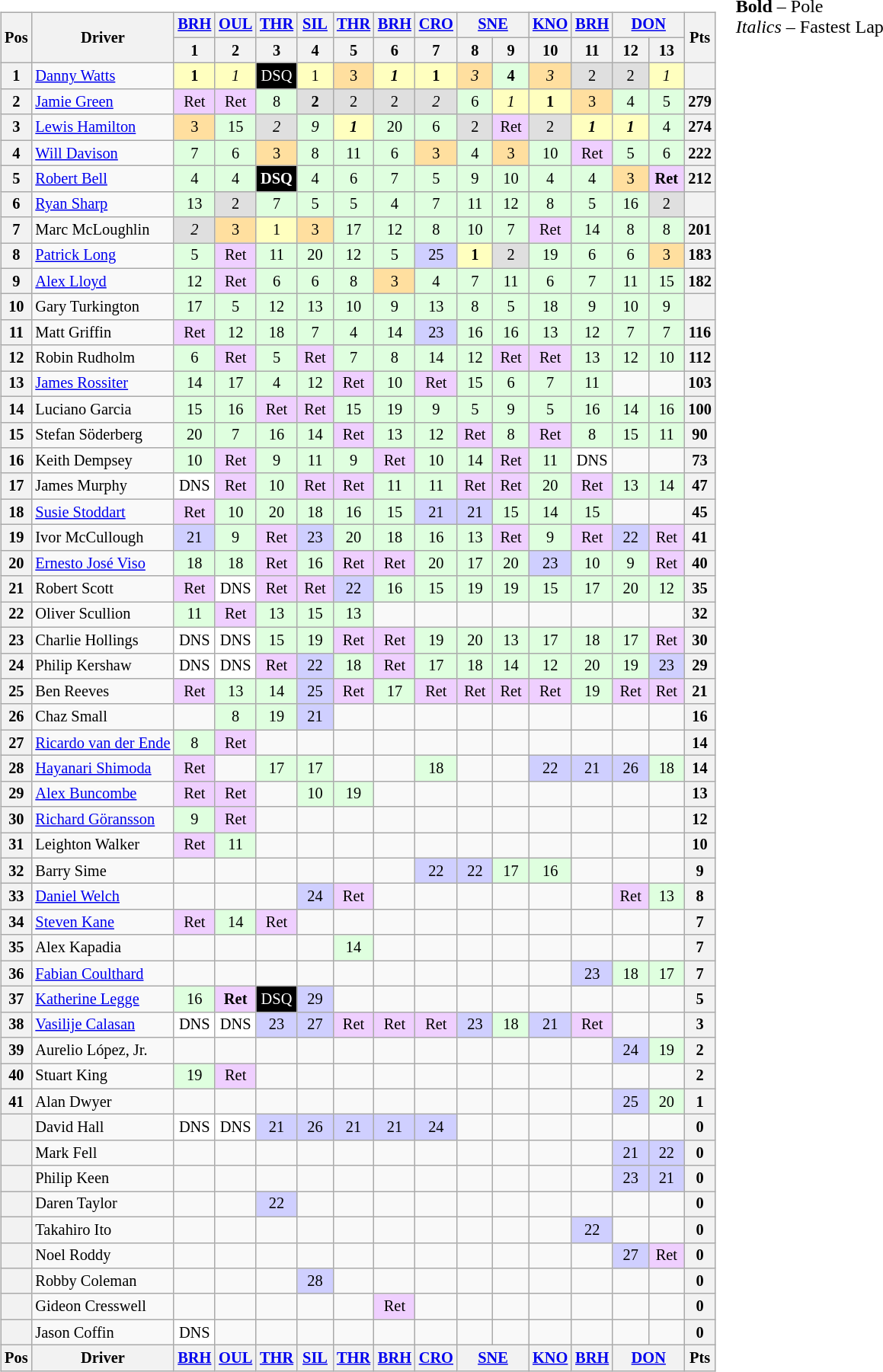<table>
<tr>
<td><br><table class="wikitable" style="font-size: 85%; text-align: center;">
<tr>
<th rowspan=2>Pos</th>
<th rowspan=2>Driver</th>
<th><a href='#'>BRH</a></th>
<th><a href='#'>OUL</a></th>
<th><a href='#'>THR</a></th>
<th><a href='#'>SIL</a></th>
<th><a href='#'>THR</a></th>
<th><a href='#'>BRH</a></th>
<th><a href='#'>CRO</a></th>
<th colspan=2><a href='#'>SNE</a></th>
<th><a href='#'>KNO</a></th>
<th><a href='#'>BRH</a></th>
<th colspan=2><a href='#'>DON</a></th>
<th rowspan=2>Pts</th>
</tr>
<tr>
<th width=25>1</th>
<th width=25>2</th>
<th width=25>3</th>
<th width=25>4</th>
<th width=25>5</th>
<th width=25>6</th>
<th width=25>7</th>
<th width=25>8</th>
<th width=25>9</th>
<th width=25>10</th>
<th width=25>11</th>
<th width=25>12</th>
<th width=25>13</th>
</tr>
<tr>
<th>1</th>
<td align=left> <a href='#'>Danny Watts</a></td>
<td style="background:#FFFFBF;"><strong>1</strong></td>
<td style="background:#FFFFBF;"><em>1</em></td>
<td style="background:black; color:white;">DSQ</td>
<td style="background:#FFFFBF;">1</td>
<td style="background:#FFDF9F;">3</td>
<td style="background:#FFFFBF;"><strong><em>1</em></strong></td>
<td style="background:#FFFFBF;"><strong>1</strong></td>
<td style="background:#FFDF9F;"><em>3</em></td>
<td style="background:#DFFFDF;"><strong>4</strong></td>
<td style="background:#FFDF9F;"><em>3</em></td>
<td style="background:#DFDFDF;">2</td>
<td style="background:#DFDFDF;">2</td>
<td style="background:#FFFFBF;"><em>1</em></td>
<th></th>
</tr>
<tr>
<th>2</th>
<td align=left> <a href='#'>Jamie Green</a></td>
<td style="background:#EFCFFF;">Ret</td>
<td style="background:#EFCFFF;">Ret</td>
<td style="background:#DFFFDF;">8</td>
<td style="background:#DFDFDF;"><strong>2</strong></td>
<td style="background:#DFDFDF;">2</td>
<td style="background:#DFDFDF;">2</td>
<td style="background:#DFDFDF;"><em>2</em></td>
<td style="background:#DFFFDF;">6</td>
<td style="background:#FFFFBF;"><em>1</em></td>
<td style="background:#FFFFBF;"><strong>1</strong></td>
<td style="background:#FFDF9F;">3</td>
<td style="background:#DFFFDF;">4</td>
<td style="background:#DFFFDF;">5</td>
<th>279</th>
</tr>
<tr>
<th>3</th>
<td align=left> <a href='#'>Lewis Hamilton</a></td>
<td style="background:#FFDF9F;">3</td>
<td style="background:#DFFFDF;">15</td>
<td style="background:#DFDFDF;"><em>2</em></td>
<td style="background:#DFFFDF;"><em>9</em></td>
<td style="background:#FFFFBF;"><strong><em>1</em></strong></td>
<td style="background:#DFFFDF;">20</td>
<td style="background:#DFFFDF;">6</td>
<td style="background:#DFDFDF;">2</td>
<td style="background:#EFCFFF;">Ret</td>
<td style="background:#DFDFDF;">2</td>
<td style="background:#FFFFBF;"><strong><em>1</em></strong></td>
<td style="background:#FFFFBF;"><strong><em>1</em></strong></td>
<td style="background:#DFFFDF;">4</td>
<th>274</th>
</tr>
<tr>
<th>4</th>
<td align=left> <a href='#'>Will Davison</a></td>
<td style="background:#DFFFDF;">7</td>
<td style="background:#DFFFDF;">6</td>
<td style="background:#FFDF9F;">3</td>
<td style="background:#DFFFDF;">8</td>
<td style="background:#DFFFDF;">11</td>
<td style="background:#DFFFDF;">6</td>
<td style="background:#FFDF9F;">3</td>
<td style="background:#DFFFDF;">4</td>
<td style="background:#FFDF9F;">3</td>
<td style="background:#DFFFDF;">10</td>
<td style="background:#EFCFFF;">Ret</td>
<td style="background:#DFFFDF;">5</td>
<td style="background:#DFFFDF;">6</td>
<th>222</th>
</tr>
<tr>
<th>5</th>
<td align=left> <a href='#'>Robert Bell</a></td>
<td style="background:#DFFFDF;">4</td>
<td style="background:#DFFFDF;">4</td>
<td style="background:black; color:white;"><strong>DSQ</strong></td>
<td style="background:#DFFFDF;">4</td>
<td style="background:#DFFFDF;">6</td>
<td style="background:#DFFFDF;">7</td>
<td style="background:#DFFFDF;">5</td>
<td style="background:#DFFFDF;">9</td>
<td style="background:#DFFFDF;">10</td>
<td style="background:#DFFFDF;">4</td>
<td style="background:#DFFFDF;">4</td>
<td style="background:#FFDF9F;">3</td>
<td style="background:#EFCFFF;"><strong>Ret</strong></td>
<th>212</th>
</tr>
<tr>
<th>6</th>
<td align=left> <a href='#'>Ryan Sharp</a></td>
<td style="background:#DFFFDF;">13</td>
<td style="background:#DFDFDF;">2</td>
<td style="background:#DFFFDF;">7</td>
<td style="background:#DFFFDF;">5</td>
<td style="background:#DFFFDF;">5</td>
<td style="background:#DFFFDF;">4</td>
<td style="background:#DFFFDF;">7</td>
<td style="background:#DFFFDF;">11</td>
<td style="background:#DFFFDF;">12</td>
<td style="background:#DFFFDF;">8</td>
<td style="background:#DFFFDF;">5</td>
<td style="background:#DFFFDF;">16</td>
<td style="background:#DFDFDF;">2</td>
<th></th>
</tr>
<tr>
<th>7</th>
<td align=left> Marc McLoughlin</td>
<td style="background:#DFDFDF;"><em>2</em></td>
<td style="background:#FFDF9F;">3</td>
<td style="background:#FFFFBF;">1</td>
<td style="background:#FFDF9F;">3</td>
<td style="background:#DFFFDF;">17</td>
<td style="background:#DFFFDF;">12</td>
<td style="background:#DFFFDF;">8</td>
<td style="background:#DFFFDF;">10</td>
<td style="background:#DFFFDF;">7</td>
<td style="background:#EFCFFF;">Ret</td>
<td style="background:#DFFFDF;">14</td>
<td style="background:#DFFFDF;">8</td>
<td style="background:#DFFFDF;">8</td>
<th>201</th>
</tr>
<tr>
<th>8</th>
<td align=left> <a href='#'>Patrick Long</a></td>
<td style="background:#DFFFDF;">5</td>
<td style="background:#EFCFFF;">Ret</td>
<td style="background:#DFFFDF;">11</td>
<td style="background:#DFFFDF;">20</td>
<td style="background:#DFFFDF;">12</td>
<td style="background:#DFFFDF;">5</td>
<td style="background:#CFCFFF;">25</td>
<td style="background:#FFFFBF;"><strong>1</strong></td>
<td style="background:#DFDFDF;">2</td>
<td style="background:#DFFFDF;">19</td>
<td style="background:#DFFFDF;">6</td>
<td style="background:#DFFFDF;">6</td>
<td style="background:#FFDF9F;">3</td>
<th>183</th>
</tr>
<tr>
<th>9</th>
<td align=left> <a href='#'>Alex Lloyd</a></td>
<td style="background:#DFFFDF;">12</td>
<td style="background:#EFCFFF;">Ret</td>
<td style="background:#DFFFDF;">6</td>
<td style="background:#DFFFDF;">6</td>
<td style="background:#DFFFDF;">8</td>
<td style="background:#FFDF9F;">3</td>
<td style="background:#DFFFDF;">4</td>
<td style="background:#DFFFDF;">7</td>
<td style="background:#DFFFDF;">11</td>
<td style="background:#DFFFDF;">6</td>
<td style="background:#DFFFDF;">7</td>
<td style="background:#DFFFDF;">11</td>
<td style="background:#DFFFDF;">15</td>
<th>182</th>
</tr>
<tr>
<th>10</th>
<td align=left> Gary Turkington</td>
<td style="background:#DFFFDF;">17</td>
<td style="background:#DFFFDF;">5</td>
<td style="background:#DFFFDF;">12</td>
<td style="background:#DFFFDF;">13</td>
<td style="background:#DFFFDF;">10</td>
<td style="background:#DFFFDF;">9</td>
<td style="background:#DFFFDF;">13</td>
<td style="background:#DFFFDF;">8</td>
<td style="background:#DFFFDF;">5</td>
<td style="background:#DFFFDF;">18</td>
<td style="background:#DFFFDF;">9</td>
<td style="background:#DFFFDF;">10</td>
<td style="background:#DFFFDF;">9</td>
<th></th>
</tr>
<tr>
<th>11</th>
<td align=left> Matt Griffin</td>
<td style="background:#EFCFFF;">Ret</td>
<td style="background:#DFFFDF;">12</td>
<td style="background:#DFFFDF;">18</td>
<td style="background:#DFFFDF;">7</td>
<td style="background:#DFFFDF;">4</td>
<td style="background:#DFFFDF;">14</td>
<td style="background:#CFCFFF;">23</td>
<td style="background:#DFFFDF;">16</td>
<td style="background:#DFFFDF;">16</td>
<td style="background:#DFFFDF;">13</td>
<td style="background:#DFFFDF;">12</td>
<td style="background:#DFFFDF;">7</td>
<td style="background:#DFFFDF;">7</td>
<th>116</th>
</tr>
<tr>
<th>12</th>
<td align=left> Robin Rudholm</td>
<td style="background:#DFFFDF;">6</td>
<td style="background:#EFCFFF;">Ret</td>
<td style="background:#DFFFDF;">5</td>
<td style="background:#EFCFFF;">Ret</td>
<td style="background:#DFFFDF;">7</td>
<td style="background:#DFFFDF;">8</td>
<td style="background:#DFFFDF;">14</td>
<td style="background:#DFFFDF;">12</td>
<td style="background:#EFCFFF;">Ret</td>
<td style="background:#EFCFFF;">Ret</td>
<td style="background:#DFFFDF;">13</td>
<td style="background:#DFFFDF;">12</td>
<td style="background:#DFFFDF;">10</td>
<th>112</th>
</tr>
<tr>
<th>13</th>
<td align=left> <a href='#'>James Rossiter</a></td>
<td style="background:#DFFFDF;">14</td>
<td style="background:#DFFFDF;">17</td>
<td style="background:#DFFFDF;">4</td>
<td style="background:#DFFFDF;">12</td>
<td style="background:#EFCFFF;">Ret</td>
<td style="background:#DFFFDF;">10</td>
<td style="background:#EFCFFF;">Ret</td>
<td style="background:#DFFFDF;">15</td>
<td style="background:#DFFFDF;">6</td>
<td style="background:#DFFFDF;">7</td>
<td style="background:#DFFFDF;">11</td>
<td></td>
<td></td>
<th>103</th>
</tr>
<tr>
<th>14</th>
<td align=left> Luciano Garcia</td>
<td style="background:#DFFFDF;">15</td>
<td style="background:#DFFFDF;">16</td>
<td style="background:#EFCFFF;">Ret</td>
<td style="background:#EFCFFF;">Ret</td>
<td style="background:#DFFFDF;">15</td>
<td style="background:#DFFFDF;">19</td>
<td style="background:#DFFFDF;">9</td>
<td style="background:#DFFFDF;">5</td>
<td style="background:#DFFFDF;">9</td>
<td style="background:#DFFFDF;">5</td>
<td style="background:#DFFFDF;">16</td>
<td style="background:#DFFFDF;">14</td>
<td style="background:#DFFFDF;">16</td>
<th>100</th>
</tr>
<tr>
<th>15</th>
<td align=left> Stefan Söderberg</td>
<td style="background:#DFFFDF;">20</td>
<td style="background:#DFFFDF;">7</td>
<td style="background:#DFFFDF;">16</td>
<td style="background:#DFFFDF;">14</td>
<td style="background:#EFCFFF;">Ret</td>
<td style="background:#DFFFDF;">13</td>
<td style="background:#DFFFDF;">12</td>
<td style="background:#EFCFFF;">Ret</td>
<td style="background:#DFFFDF;">8</td>
<td style="background:#EFCFFF;">Ret</td>
<td style="background:#DFFFDF;">8</td>
<td style="background:#DFFFDF;">15</td>
<td style="background:#DFFFDF;">11</td>
<th>90</th>
</tr>
<tr>
<th>16</th>
<td align=left> Keith Dempsey</td>
<td style="background:#DFFFDF;">10</td>
<td style="background:#EFCFFF;">Ret</td>
<td style="background:#DFFFDF;">9</td>
<td style="background:#DFFFDF;">11</td>
<td style="background:#DFFFDF;">9</td>
<td style="background:#EFCFFF;">Ret</td>
<td style="background:#DFFFDF;">10</td>
<td style="background:#DFFFDF;">14</td>
<td style="background:#EFCFFF;">Ret</td>
<td style="background:#DFFFDF;">11</td>
<td style="background:#FFFFFF;">DNS</td>
<td></td>
<td></td>
<th>73</th>
</tr>
<tr>
<th>17</th>
<td align=left> James Murphy</td>
<td style="background:#FFFFFF;">DNS</td>
<td style="background:#EFCFFF;">Ret</td>
<td style="background:#DFFFDF;">10</td>
<td style="background:#EFCFFF;">Ret</td>
<td style="background:#EFCFFF;">Ret</td>
<td style="background:#DFFFDF;">11</td>
<td style="background:#DFFFDF;">11</td>
<td style="background:#EFCFFF;">Ret</td>
<td style="background:#EFCFFF;">Ret</td>
<td style="background:#DFFFDF;">20</td>
<td style="background:#EFCFFF;">Ret</td>
<td style="background:#DFFFDF;">13</td>
<td style="background:#DFFFDF;">14</td>
<th>47</th>
</tr>
<tr>
<th>18</th>
<td align=left> <a href='#'>Susie Stoddart</a></td>
<td style="background:#EFCFFF;">Ret</td>
<td style="background:#DFFFDF;">10</td>
<td style="background:#DFFFDF;">20</td>
<td style="background:#DFFFDF;">18</td>
<td style="background:#DFFFDF;">16</td>
<td style="background:#DFFFDF;">15</td>
<td style="background:#CFCFFF;">21</td>
<td style="background:#CFCFFF;">21</td>
<td style="background:#DFFFDF;">15</td>
<td style="background:#DFFFDF;">14</td>
<td style="background:#DFFFDF;">15</td>
<td></td>
<td></td>
<th>45</th>
</tr>
<tr>
<th>19</th>
<td align=left> Ivor McCullough</td>
<td style="background:#CFCFFF;">21</td>
<td style="background:#DFFFDF;">9</td>
<td style="background:#EFCFFF;">Ret</td>
<td style="background:#CFCFFF;">23</td>
<td style="background:#DFFFDF;">20</td>
<td style="background:#DFFFDF;">18</td>
<td style="background:#DFFFDF;">16</td>
<td style="background:#DFFFDF;">13</td>
<td style="background:#EFCFFF;">Ret</td>
<td style="background:#DFFFDF;">9</td>
<td style="background:#EFCFFF;">Ret</td>
<td style="background:#CFCFFF;">22</td>
<td style="background:#EFCFFF;">Ret</td>
<th>41</th>
</tr>
<tr>
<th>20</th>
<td align=left> <a href='#'>Ernesto José Viso</a></td>
<td style="background:#DFFFDF;">18</td>
<td style="background:#DFFFDF;">18</td>
<td style="background:#EFCFFF;">Ret</td>
<td style="background:#DFFFDF;">16</td>
<td style="background:#EFCFFF;">Ret</td>
<td style="background:#EFCFFF;">Ret</td>
<td style="background:#DFFFDF;">20</td>
<td style="background:#DFFFDF;">17</td>
<td style="background:#DFFFDF;">20</td>
<td style="background:#CFCFFF;">23</td>
<td style="background:#DFFFDF;">10</td>
<td style="background:#DFFFDF;">9</td>
<td style="background:#EFCFFF;">Ret</td>
<th>40</th>
</tr>
<tr>
<th>21</th>
<td align=left> Robert Scott</td>
<td style="background:#EFCFFF;">Ret</td>
<td style="background:#FFFFFF;">DNS</td>
<td style="background:#EFCFFF;">Ret</td>
<td style="background:#EFCFFF;">Ret</td>
<td style="background:#CFCFFF;">22</td>
<td style="background:#DFFFDF;">16</td>
<td style="background:#DFFFDF;">15</td>
<td style="background:#DFFFDF;">19</td>
<td style="background:#DFFFDF;">19</td>
<td style="background:#DFFFDF;">15</td>
<td style="background:#DFFFDF;">17</td>
<td style="background:#DFFFDF;">20</td>
<td style="background:#DFFFDF;">12</td>
<th>35</th>
</tr>
<tr>
<th>22</th>
<td align=left> Oliver Scullion</td>
<td style="background:#DFFFDF;">11</td>
<td style="background:#EFCFFF;">Ret</td>
<td style="background:#DFFFDF;">13</td>
<td style="background:#DFFFDF;">15</td>
<td style="background:#DFFFDF;">13</td>
<td></td>
<td></td>
<td></td>
<td></td>
<td></td>
<td></td>
<td></td>
<td></td>
<th>32</th>
</tr>
<tr>
<th>23</th>
<td align=left> Charlie Hollings</td>
<td style="background:#FFFFFF;">DNS</td>
<td style="background:#FFFFFF;">DNS</td>
<td style="background:#DFFFDF;">15</td>
<td style="background:#DFFFDF;">19</td>
<td style="background:#EFCFFF;">Ret</td>
<td style="background:#EFCFFF;">Ret</td>
<td style="background:#DFFFDF;">19</td>
<td style="background:#DFFFDF;">20</td>
<td style="background:#DFFFDF;">13</td>
<td style="background:#DFFFDF;">17</td>
<td style="background:#DFFFDF;">18</td>
<td style="background:#DFFFDF;">17</td>
<td style="background:#EFCFFF;">Ret</td>
<th>30</th>
</tr>
<tr>
<th>24</th>
<td align=left> Philip Kershaw</td>
<td style="background:#FFFFFF;">DNS</td>
<td style="background:#FFFFFF;">DNS</td>
<td style="background:#EFCFFF;">Ret</td>
<td style="background:#CFCFFF;">22</td>
<td style="background:#DFFFDF;">18</td>
<td style="background:#EFCFFF;">Ret</td>
<td style="background:#DFFFDF;">17</td>
<td style="background:#DFFFDF;">18</td>
<td style="background:#DFFFDF;">14</td>
<td style="background:#DFFFDF;">12</td>
<td style="background:#DFFFDF;">20</td>
<td style="background:#DFFFDF;">19</td>
<td style="background:#CFCFFF;">23</td>
<th>29</th>
</tr>
<tr>
<th>25</th>
<td align=left> Ben Reeves</td>
<td style="background:#EFCFFF;">Ret</td>
<td style="background:#DFFFDF;">13</td>
<td style="background:#DFFFDF;">14</td>
<td style="background:#CFCFFF;">25</td>
<td style="background:#EFCFFF;">Ret</td>
<td style="background:#DFFFDF;">17</td>
<td style="background:#EFCFFF;">Ret</td>
<td style="background:#EFCFFF;">Ret</td>
<td style="background:#EFCFFF;">Ret</td>
<td style="background:#EFCFFF;">Ret</td>
<td style="background:#DFFFDF;">19</td>
<td style="background:#EFCFFF;">Ret</td>
<td style="background:#EFCFFF;">Ret</td>
<th>21</th>
</tr>
<tr>
<th>26</th>
<td align=left> Chaz Small</td>
<td></td>
<td style="background:#DFFFDF;">8</td>
<td style="background:#DFFFDF;">19</td>
<td style="background:#CFCFFF;">21</td>
<td></td>
<td></td>
<td></td>
<td></td>
<td></td>
<td></td>
<td></td>
<td></td>
<td></td>
<th>16</th>
</tr>
<tr>
<th>27</th>
<td align=left> <a href='#'>Ricardo van der Ende</a></td>
<td style="background:#DFFFDF;">8</td>
<td style="background:#EFCFFF;">Ret</td>
<td></td>
<td></td>
<td></td>
<td></td>
<td></td>
<td></td>
<td></td>
<td></td>
<td></td>
<td></td>
<td></td>
<th>14</th>
</tr>
<tr>
<th>28</th>
<td align=left> <a href='#'>Hayanari Shimoda</a></td>
<td style="background:#EFCFFF;">Ret</td>
<td></td>
<td style="background:#DFFFDF;">17</td>
<td style="background:#DFFFDF;">17</td>
<td></td>
<td></td>
<td style="background:#DFFFDF;">18</td>
<td></td>
<td></td>
<td style="background:#CFCFFF;">22</td>
<td style="background:#CFCFFF;">21</td>
<td style="background:#CFCFFF;">26</td>
<td style="background:#DFFFDF;">18</td>
<th>14</th>
</tr>
<tr>
<th>29</th>
<td align=left> <a href='#'>Alex Buncombe</a></td>
<td style="background:#EFCFFF;">Ret</td>
<td style="background:#EFCFFF;">Ret</td>
<td></td>
<td style="background:#DFFFDF;">10</td>
<td style="background:#DFFFDF;">19</td>
<td></td>
<td></td>
<td></td>
<td></td>
<td></td>
<td></td>
<td></td>
<td></td>
<th>13</th>
</tr>
<tr>
<th>30</th>
<td align=left> <a href='#'>Richard Göransson</a></td>
<td style="background:#DFFFDF;">9</td>
<td style="background:#EFCFFF;">Ret</td>
<td></td>
<td></td>
<td></td>
<td></td>
<td></td>
<td></td>
<td></td>
<td></td>
<td></td>
<td></td>
<td></td>
<th>12</th>
</tr>
<tr>
<th>31</th>
<td align=left> Leighton Walker</td>
<td style="background:#EFCFFF;">Ret</td>
<td style="background:#DFFFDF;">11</td>
<td></td>
<td></td>
<td></td>
<td></td>
<td></td>
<td></td>
<td></td>
<td></td>
<td></td>
<td></td>
<td></td>
<th>10</th>
</tr>
<tr>
<th>32</th>
<td align=left> Barry Sime</td>
<td></td>
<td></td>
<td></td>
<td></td>
<td></td>
<td></td>
<td style="background:#CFCFFF;">22</td>
<td style="background:#CFCFFF;">22</td>
<td style="background:#DFFFDF;">17</td>
<td style="background:#DFFFDF;">16</td>
<td></td>
<td></td>
<td></td>
<th>9</th>
</tr>
<tr>
<th>33</th>
<td align=left> <a href='#'>Daniel Welch</a></td>
<td></td>
<td></td>
<td></td>
<td style="background:#CFCFFF;">24</td>
<td style="background:#EFCFFF;">Ret</td>
<td></td>
<td></td>
<td></td>
<td></td>
<td></td>
<td></td>
<td style="background:#EFCFFF;">Ret</td>
<td style="background:#DFFFDF;">13</td>
<th>8</th>
</tr>
<tr>
<th>34</th>
<td align=left> <a href='#'>Steven Kane</a></td>
<td style="background:#EFCFFF;">Ret</td>
<td style="background:#DFFFDF;">14</td>
<td style="background:#EFCFFF;">Ret</td>
<td></td>
<td></td>
<td></td>
<td></td>
<td></td>
<td></td>
<td></td>
<td></td>
<td></td>
<td></td>
<th>7</th>
</tr>
<tr>
<th>35</th>
<td align=left> Alex Kapadia</td>
<td></td>
<td></td>
<td></td>
<td></td>
<td style="background:#DFFFDF;">14</td>
<td></td>
<td></td>
<td></td>
<td></td>
<td></td>
<td></td>
<td></td>
<td></td>
<th>7</th>
</tr>
<tr>
<th>36</th>
<td align=left> <a href='#'>Fabian Coulthard</a></td>
<td></td>
<td></td>
<td></td>
<td></td>
<td></td>
<td></td>
<td></td>
<td></td>
<td></td>
<td></td>
<td style="background:#CFCFFF;">23</td>
<td style="background:#DFFFDF;">18</td>
<td style="background:#DFFFDF;">17</td>
<th>7</th>
</tr>
<tr>
<th>37</th>
<td align=left> <a href='#'>Katherine Legge</a></td>
<td style="background:#DFFFDF;">16</td>
<td style="background:#EFCFFF;"><strong>Ret</strong></td>
<td style="background:black; color:white;">DSQ</td>
<td style="background:#CFCFFF;">29</td>
<td></td>
<td></td>
<td></td>
<td></td>
<td></td>
<td></td>
<td></td>
<td></td>
<td></td>
<th>5</th>
</tr>
<tr>
<th>38</th>
<td align=left> <a href='#'>Vasilije Calasan</a></td>
<td style="background:#FFFFFF;">DNS</td>
<td style="background:#FFFFFF;">DNS</td>
<td style="background:#CFCFFF;">23</td>
<td style="background:#CFCFFF;">27</td>
<td style="background:#EFCFFF;">Ret</td>
<td style="background:#EFCFFF;">Ret</td>
<td style="background:#EFCFFF;">Ret</td>
<td style="background:#CFCFFF;">23</td>
<td style="background:#DFFFDF;">18</td>
<td style="background:#CFCFFF;">21</td>
<td style="background:#EFCFFF;">Ret</td>
<td></td>
<td></td>
<th>3</th>
</tr>
<tr>
<th>39</th>
<td align=left> Aurelio López, Jr.</td>
<td></td>
<td></td>
<td></td>
<td></td>
<td></td>
<td></td>
<td></td>
<td></td>
<td></td>
<td></td>
<td></td>
<td style="background:#CFCFFF;">24</td>
<td style="background:#DFFFDF;">19</td>
<th>2</th>
</tr>
<tr>
<th>40</th>
<td align=left> Stuart King</td>
<td style="background:#DFFFDF;">19</td>
<td style="background:#EFCFFF;">Ret</td>
<td></td>
<td></td>
<td></td>
<td></td>
<td></td>
<td></td>
<td></td>
<td></td>
<td></td>
<td></td>
<td></td>
<th>2</th>
</tr>
<tr>
<th>41</th>
<td align=left> Alan Dwyer</td>
<td></td>
<td></td>
<td></td>
<td></td>
<td></td>
<td></td>
<td></td>
<td></td>
<td></td>
<td></td>
<td></td>
<td style="background:#CFCFFF;">25</td>
<td style="background:#DFFFDF;">20</td>
<th>1</th>
</tr>
<tr>
<th></th>
<td align=left> David Hall</td>
<td style="background:#FFFFFF;">DNS</td>
<td style="background:#FFFFFF;">DNS</td>
<td style="background:#CFCFFF;">21</td>
<td style="background:#CFCFFF;">26</td>
<td style="background:#CFCFFF;">21</td>
<td style="background:#CFCFFF;">21</td>
<td style="background:#CFCFFF;">24</td>
<td></td>
<td></td>
<td></td>
<td></td>
<td></td>
<td></td>
<th>0</th>
</tr>
<tr>
<th></th>
<td align=left> Mark Fell</td>
<td></td>
<td></td>
<td></td>
<td></td>
<td></td>
<td></td>
<td></td>
<td></td>
<td></td>
<td></td>
<td></td>
<td style="background:#CFCFFF;">21</td>
<td style="background:#CFCFFF;">22</td>
<th>0</th>
</tr>
<tr>
<th></th>
<td align=left> Philip Keen</td>
<td></td>
<td></td>
<td></td>
<td></td>
<td></td>
<td></td>
<td></td>
<td></td>
<td></td>
<td></td>
<td></td>
<td style="background:#CFCFFF;">23</td>
<td style="background:#CFCFFF;">21</td>
<th>0</th>
</tr>
<tr>
<th></th>
<td align=left> Daren Taylor</td>
<td></td>
<td></td>
<td style="background:#CFCFFF;">22</td>
<td></td>
<td></td>
<td></td>
<td></td>
<td></td>
<td></td>
<td></td>
<td></td>
<td></td>
<td></td>
<th>0</th>
</tr>
<tr>
<th></th>
<td align=left> Takahiro Ito</td>
<td></td>
<td></td>
<td></td>
<td></td>
<td></td>
<td></td>
<td></td>
<td></td>
<td></td>
<td></td>
<td style="background:#CFCFFF;">22</td>
<td></td>
<td></td>
<th>0</th>
</tr>
<tr>
<th></th>
<td align=left> Noel Roddy</td>
<td></td>
<td></td>
<td></td>
<td></td>
<td></td>
<td></td>
<td></td>
<td></td>
<td></td>
<td></td>
<td></td>
<td style="background:#CFCFFF;">27</td>
<td style="background:#EFCFFF;">Ret</td>
<th>0</th>
</tr>
<tr>
<th></th>
<td align=left> Robby Coleman</td>
<td></td>
<td></td>
<td></td>
<td style="background:#CFCFFF;">28</td>
<td></td>
<td></td>
<td></td>
<td></td>
<td></td>
<td></td>
<td></td>
<td></td>
<td></td>
<th>0</th>
</tr>
<tr>
<th></th>
<td align=left> Gideon Cresswell</td>
<td></td>
<td></td>
<td></td>
<td></td>
<td></td>
<td style="background:#EFCFFF;">Ret</td>
<td></td>
<td></td>
<td></td>
<td></td>
<td></td>
<td></td>
<td></td>
<th>0</th>
</tr>
<tr>
<th></th>
<td align=left> Jason Coffin</td>
<td style="background:#FFFFFF;">DNS</td>
<td></td>
<td></td>
<td></td>
<td></td>
<td></td>
<td></td>
<td></td>
<td></td>
<td></td>
<td></td>
<td></td>
<td></td>
<th>0</th>
</tr>
<tr>
<th valign="middle">Pos</th>
<th valign="middle">Driver</th>
<th><a href='#'>BRH</a></th>
<th><a href='#'>OUL</a></th>
<th><a href='#'>THR</a></th>
<th><a href='#'>SIL</a></th>
<th><a href='#'>THR</a></th>
<th><a href='#'>BRH</a></th>
<th><a href='#'>CRO</a></th>
<th colspan=2><a href='#'>SNE</a></th>
<th><a href='#'>KNO</a></th>
<th><a href='#'>BRH</a></th>
<th colspan=2><a href='#'>DON</a></th>
<th valign=middle>Pts</th>
</tr>
</table>
</td>
<td valign="top"><br>
<span><strong>Bold</strong> – Pole<br>
<em>Italics</em> – Fastest Lap</span></td>
</tr>
</table>
